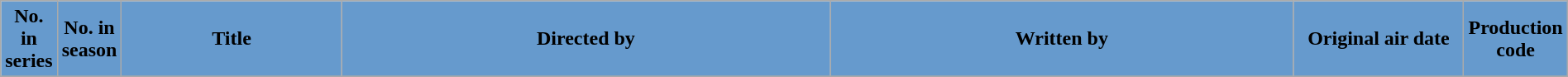<table class="wikitable plainrowheaders" style="width:100%;">
<tr style="color:black">
<th style="background: #669ACD;" width="20">No. in<br>series</th>
<th style="background: #669ACD;" width="20">No. in<br>season</th>
<th style="background: #669ACD;">Title</th>
<th style="background: #669ACD;">Directed by</th>
<th style="background: #669ACD;">Written by</th>
<th style="background: #669ACD;" width="130">Original air date</th>
<th style="background: #669ACD;" width="50">Production<br>code</th>
</tr>
<tr>
</tr>
</table>
